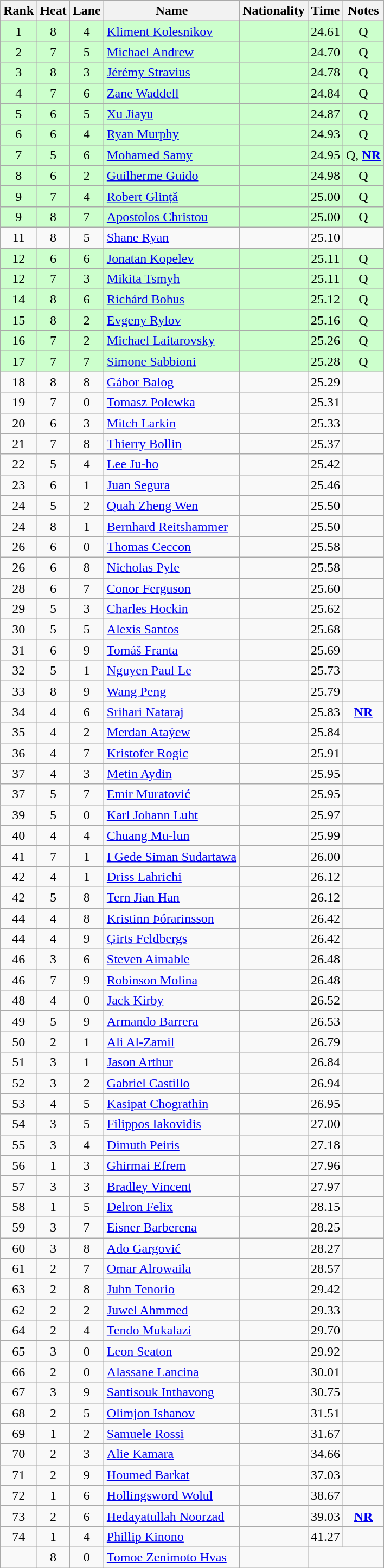<table class="wikitable sortable" style="text-align:center">
<tr>
<th>Rank</th>
<th>Heat</th>
<th>Lane</th>
<th>Name</th>
<th>Nationality</th>
<th>Time</th>
<th>Notes</th>
</tr>
<tr bgcolor=ccffcc>
<td>1</td>
<td>8</td>
<td>4</td>
<td align=left><a href='#'>Kliment Kolesnikov</a></td>
<td align=left></td>
<td>24.61</td>
<td>Q</td>
</tr>
<tr bgcolor=ccffcc>
<td>2</td>
<td>7</td>
<td>5</td>
<td align=left><a href='#'>Michael Andrew</a></td>
<td align=left></td>
<td>24.70</td>
<td>Q</td>
</tr>
<tr bgcolor=ccffcc>
<td>3</td>
<td>8</td>
<td>3</td>
<td align=left><a href='#'>Jérémy Stravius</a></td>
<td align=left></td>
<td>24.78</td>
<td>Q</td>
</tr>
<tr bgcolor=ccffcc>
<td>4</td>
<td>7</td>
<td>6</td>
<td align=left><a href='#'>Zane Waddell</a></td>
<td align=left></td>
<td>24.84</td>
<td>Q</td>
</tr>
<tr bgcolor=ccffcc>
<td>5</td>
<td>6</td>
<td>5</td>
<td align=left><a href='#'>Xu Jiayu</a></td>
<td align=left></td>
<td>24.87</td>
<td>Q</td>
</tr>
<tr bgcolor=ccffcc>
<td>6</td>
<td>6</td>
<td>4</td>
<td align=left><a href='#'>Ryan Murphy</a></td>
<td align=left></td>
<td>24.93</td>
<td>Q</td>
</tr>
<tr bgcolor=ccffcc>
<td>7</td>
<td>5</td>
<td>6</td>
<td align=left><a href='#'>Mohamed Samy</a></td>
<td align=left></td>
<td>24.95</td>
<td>Q, <strong><a href='#'>NR</a></strong></td>
</tr>
<tr bgcolor=ccffcc>
<td>8</td>
<td>6</td>
<td>2</td>
<td align=left><a href='#'>Guilherme Guido</a></td>
<td align=left></td>
<td>24.98</td>
<td>Q</td>
</tr>
<tr bgcolor=ccffcc>
<td>9</td>
<td>7</td>
<td>4</td>
<td align=left><a href='#'>Robert Glință</a></td>
<td align=left></td>
<td>25.00</td>
<td>Q</td>
</tr>
<tr bgcolor=ccffcc>
<td>9</td>
<td>8</td>
<td>7</td>
<td align=left><a href='#'>Apostolos Christou</a></td>
<td align=left></td>
<td>25.00</td>
<td>Q</td>
</tr>
<tr>
<td>11</td>
<td>8</td>
<td>5</td>
<td align=left><a href='#'>Shane Ryan</a></td>
<td align=left></td>
<td>25.10</td>
<td></td>
</tr>
<tr bgcolor=ccffcc>
<td>12</td>
<td>6</td>
<td>6</td>
<td align=left><a href='#'>Jonatan Kopelev</a></td>
<td align=left></td>
<td>25.11</td>
<td>Q</td>
</tr>
<tr bgcolor=ccffcc>
<td>12</td>
<td>7</td>
<td>3</td>
<td align=left><a href='#'>Mikita Tsmyh</a></td>
<td align=left></td>
<td>25.11</td>
<td>Q</td>
</tr>
<tr bgcolor=ccffcc>
<td>14</td>
<td>8</td>
<td>6</td>
<td align=left><a href='#'>Richárd Bohus</a></td>
<td align=left></td>
<td>25.12</td>
<td>Q</td>
</tr>
<tr bgcolor=ccffcc>
<td>15</td>
<td>8</td>
<td>2</td>
<td align=left><a href='#'>Evgeny Rylov</a></td>
<td align=left></td>
<td>25.16</td>
<td>Q</td>
</tr>
<tr bgcolor=ccffcc>
<td>16</td>
<td>7</td>
<td>2</td>
<td align=left><a href='#'>Michael Laitarovsky</a></td>
<td align=left></td>
<td>25.26</td>
<td>Q</td>
</tr>
<tr bgcolor=ccffcc>
<td>17</td>
<td>7</td>
<td>7</td>
<td align=left><a href='#'>Simone Sabbioni</a></td>
<td align=left></td>
<td>25.28</td>
<td>Q</td>
</tr>
<tr>
<td>18</td>
<td>8</td>
<td>8</td>
<td align=left><a href='#'>Gábor Balog</a></td>
<td align=left></td>
<td>25.29</td>
<td></td>
</tr>
<tr>
<td>19</td>
<td>7</td>
<td>0</td>
<td align=left><a href='#'>Tomasz Polewka</a></td>
<td align=left></td>
<td>25.31</td>
<td></td>
</tr>
<tr>
<td>20</td>
<td>6</td>
<td>3</td>
<td align=left><a href='#'>Mitch Larkin</a></td>
<td align=left></td>
<td>25.33</td>
<td></td>
</tr>
<tr>
<td>21</td>
<td>7</td>
<td>8</td>
<td align=left><a href='#'>Thierry Bollin</a></td>
<td align=left></td>
<td>25.37</td>
<td></td>
</tr>
<tr>
<td>22</td>
<td>5</td>
<td>4</td>
<td align=left><a href='#'>Lee Ju-ho</a></td>
<td align=left></td>
<td>25.42</td>
<td></td>
</tr>
<tr>
<td>23</td>
<td>6</td>
<td>1</td>
<td align=left><a href='#'>Juan Segura</a></td>
<td align=left></td>
<td>25.46</td>
<td></td>
</tr>
<tr>
<td>24</td>
<td>5</td>
<td>2</td>
<td align=left><a href='#'>Quah Zheng Wen</a></td>
<td align=left></td>
<td>25.50</td>
<td></td>
</tr>
<tr>
<td>24</td>
<td>8</td>
<td>1</td>
<td align=left><a href='#'>Bernhard Reitshammer</a></td>
<td align=left></td>
<td>25.50</td>
<td></td>
</tr>
<tr>
<td>26</td>
<td>6</td>
<td>0</td>
<td align=left><a href='#'>Thomas Ceccon</a></td>
<td align=left></td>
<td>25.58</td>
<td></td>
</tr>
<tr>
<td>26</td>
<td>6</td>
<td>8</td>
<td align=left><a href='#'>Nicholas Pyle</a></td>
<td align=left></td>
<td>25.58</td>
<td></td>
</tr>
<tr>
<td>28</td>
<td>6</td>
<td>7</td>
<td align=left><a href='#'>Conor Ferguson</a></td>
<td align=left></td>
<td>25.60</td>
<td></td>
</tr>
<tr>
<td>29</td>
<td>5</td>
<td>3</td>
<td align=left><a href='#'>Charles Hockin</a></td>
<td align=left></td>
<td>25.62</td>
<td></td>
</tr>
<tr>
<td>30</td>
<td>5</td>
<td>5</td>
<td align=left><a href='#'>Alexis Santos</a></td>
<td align=left></td>
<td>25.68</td>
<td></td>
</tr>
<tr>
<td>31</td>
<td>6</td>
<td>9</td>
<td align=left><a href='#'>Tomáš Franta</a></td>
<td align=left></td>
<td>25.69</td>
<td></td>
</tr>
<tr>
<td>32</td>
<td>5</td>
<td>1</td>
<td align=left><a href='#'>Nguyen Paul Le</a></td>
<td align=left></td>
<td>25.73</td>
<td></td>
</tr>
<tr>
<td>33</td>
<td>8</td>
<td>9</td>
<td align=left><a href='#'>Wang Peng</a></td>
<td align=left></td>
<td>25.79</td>
<td></td>
</tr>
<tr>
<td>34</td>
<td>4</td>
<td>6</td>
<td align=left><a href='#'>Srihari Nataraj</a></td>
<td align=left></td>
<td>25.83</td>
<td><strong><a href='#'>NR</a></strong></td>
</tr>
<tr>
<td>35</td>
<td>4</td>
<td>2</td>
<td align=left><a href='#'>Merdan Ataýew</a></td>
<td align=left></td>
<td>25.84</td>
<td></td>
</tr>
<tr>
<td>36</td>
<td>4</td>
<td>7</td>
<td align=left><a href='#'>Kristofer Rogic</a></td>
<td align=left></td>
<td>25.91</td>
<td></td>
</tr>
<tr>
<td>37</td>
<td>4</td>
<td>3</td>
<td align=left><a href='#'>Metin Aydin</a></td>
<td align=left></td>
<td>25.95</td>
<td></td>
</tr>
<tr>
<td>37</td>
<td>5</td>
<td>7</td>
<td align=left><a href='#'>Emir Muratović</a></td>
<td align=left></td>
<td>25.95</td>
<td></td>
</tr>
<tr>
<td>39</td>
<td>5</td>
<td>0</td>
<td align=left><a href='#'>Karl Johann Luht</a></td>
<td align=left></td>
<td>25.97</td>
<td></td>
</tr>
<tr>
<td>40</td>
<td>4</td>
<td>4</td>
<td align=left><a href='#'>Chuang Mu-lun</a></td>
<td align=left></td>
<td>25.99</td>
<td></td>
</tr>
<tr>
<td>41</td>
<td>7</td>
<td>1</td>
<td align=left><a href='#'>I Gede Siman Sudartawa</a></td>
<td align=left></td>
<td>26.00</td>
<td></td>
</tr>
<tr>
<td>42</td>
<td>4</td>
<td>1</td>
<td align=left><a href='#'>Driss Lahrichi</a></td>
<td align=left></td>
<td>26.12</td>
<td></td>
</tr>
<tr>
<td>42</td>
<td>5</td>
<td>8</td>
<td align=left><a href='#'>Tern Jian Han</a></td>
<td align=left></td>
<td>26.12</td>
<td></td>
</tr>
<tr>
<td>44</td>
<td>4</td>
<td>8</td>
<td align=left><a href='#'>Kristinn Þórarinsson</a></td>
<td align=left></td>
<td>26.42</td>
<td></td>
</tr>
<tr>
<td>44</td>
<td>4</td>
<td>9</td>
<td align=left><a href='#'>Ģirts Feldbergs</a></td>
<td align=left></td>
<td>26.42</td>
<td></td>
</tr>
<tr>
<td>46</td>
<td>3</td>
<td>6</td>
<td align=left><a href='#'>Steven Aimable</a></td>
<td align=left></td>
<td>26.48</td>
<td></td>
</tr>
<tr>
<td>46</td>
<td>7</td>
<td>9</td>
<td align=left><a href='#'>Robinson Molina</a></td>
<td align=left></td>
<td>26.48</td>
<td></td>
</tr>
<tr>
<td>48</td>
<td>4</td>
<td>0</td>
<td align=left><a href='#'>Jack Kirby</a></td>
<td align=left></td>
<td>26.52</td>
<td></td>
</tr>
<tr>
<td>49</td>
<td>5</td>
<td>9</td>
<td align=left><a href='#'>Armando Barrera</a></td>
<td align=left></td>
<td>26.53</td>
<td></td>
</tr>
<tr>
<td>50</td>
<td>2</td>
<td>1</td>
<td align=left><a href='#'>Ali Al-Zamil</a></td>
<td align=left></td>
<td>26.79</td>
<td></td>
</tr>
<tr>
<td>51</td>
<td>3</td>
<td>1</td>
<td align=left><a href='#'>Jason Arthur</a></td>
<td align=left></td>
<td>26.84</td>
<td></td>
</tr>
<tr>
<td>52</td>
<td>3</td>
<td>2</td>
<td align=left><a href='#'>Gabriel Castillo</a></td>
<td align=left></td>
<td>26.94</td>
<td></td>
</tr>
<tr>
<td>53</td>
<td>4</td>
<td>5</td>
<td align=left><a href='#'>Kasipat Chograthin</a></td>
<td align=left></td>
<td>26.95</td>
<td></td>
</tr>
<tr>
<td>54</td>
<td>3</td>
<td>5</td>
<td align=left><a href='#'>Filippos Iakovidis</a></td>
<td align=left></td>
<td>27.00</td>
<td></td>
</tr>
<tr>
<td>55</td>
<td>3</td>
<td>4</td>
<td align=left><a href='#'>Dimuth Peiris</a></td>
<td align=left></td>
<td>27.18</td>
<td></td>
</tr>
<tr>
<td>56</td>
<td>1</td>
<td>3</td>
<td align=left><a href='#'>Ghirmai Efrem</a></td>
<td align=left></td>
<td>27.96</td>
<td></td>
</tr>
<tr>
<td>57</td>
<td>3</td>
<td>3</td>
<td align=left><a href='#'>Bradley Vincent</a></td>
<td align=left></td>
<td>27.97</td>
<td></td>
</tr>
<tr>
<td>58</td>
<td>1</td>
<td>5</td>
<td align=left><a href='#'>Delron Felix</a></td>
<td align=left></td>
<td>28.15</td>
<td></td>
</tr>
<tr>
<td>59</td>
<td>3</td>
<td>7</td>
<td align=left><a href='#'>Eisner Barberena</a></td>
<td align=left></td>
<td>28.25</td>
<td></td>
</tr>
<tr>
<td>60</td>
<td>3</td>
<td>8</td>
<td align=left><a href='#'>Ado Gargović</a></td>
<td align=left></td>
<td>28.27</td>
<td></td>
</tr>
<tr>
<td>61</td>
<td>2</td>
<td>7</td>
<td align=left><a href='#'>Omar Alrowaila</a></td>
<td align=left></td>
<td>28.57</td>
<td></td>
</tr>
<tr>
<td>63</td>
<td>2</td>
<td>8</td>
<td align=left><a href='#'>Juhn Tenorio</a></td>
<td align=left></td>
<td>29.42</td>
<td></td>
</tr>
<tr>
<td>62</td>
<td>2</td>
<td>2</td>
<td align=left><a href='#'>Juwel Ahmmed</a></td>
<td align=left></td>
<td>29.33</td>
<td></td>
</tr>
<tr>
<td>64</td>
<td>2</td>
<td>4</td>
<td align=left><a href='#'>Tendo Mukalazi</a></td>
<td align=left></td>
<td>29.70</td>
<td></td>
</tr>
<tr>
<td>65</td>
<td>3</td>
<td>0</td>
<td align=left><a href='#'>Leon Seaton</a></td>
<td align=left></td>
<td>29.92</td>
<td></td>
</tr>
<tr>
<td>66</td>
<td>2</td>
<td>0</td>
<td align=left><a href='#'>Alassane Lancina</a></td>
<td align=left></td>
<td>30.01</td>
<td></td>
</tr>
<tr>
<td>67</td>
<td>3</td>
<td>9</td>
<td align=left><a href='#'>Santisouk Inthavong</a></td>
<td align=left></td>
<td>30.75</td>
<td></td>
</tr>
<tr>
<td>68</td>
<td>2</td>
<td>5</td>
<td align=left><a href='#'>Olimjon Ishanov</a></td>
<td align=left></td>
<td>31.51</td>
<td></td>
</tr>
<tr>
<td>69</td>
<td>1</td>
<td>2</td>
<td align=left><a href='#'>Samuele Rossi</a></td>
<td align=left></td>
<td>31.67</td>
<td></td>
</tr>
<tr>
<td>70</td>
<td>2</td>
<td>3</td>
<td align=left><a href='#'>Alie Kamara</a></td>
<td align=left></td>
<td>34.66</td>
<td></td>
</tr>
<tr>
<td>71</td>
<td>2</td>
<td>9</td>
<td align=left><a href='#'>Houmed Barkat</a></td>
<td align=left></td>
<td>37.03</td>
<td></td>
</tr>
<tr>
<td>72</td>
<td>1</td>
<td>6</td>
<td align=left><a href='#'>Hollingsword Wolul</a></td>
<td align=left></td>
<td>38.67</td>
<td></td>
</tr>
<tr>
<td>73</td>
<td>2</td>
<td>6</td>
<td align=left><a href='#'>Hedayatullah Noorzad</a></td>
<td align=left></td>
<td>39.03</td>
<td><strong><a href='#'>NR</a></strong></td>
</tr>
<tr>
<td>74</td>
<td>1</td>
<td>4</td>
<td align=left><a href='#'>Phillip Kinono</a></td>
<td align=left></td>
<td>41.27</td>
<td></td>
</tr>
<tr>
<td></td>
<td>8</td>
<td>0</td>
<td align=left><a href='#'>Tomoe Zenimoto Hvas</a></td>
<td align=left></td>
<td colspan=2></td>
</tr>
</table>
